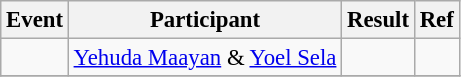<table class="wikitable" style="font-size: 95%;">
<tr>
<th>Event</th>
<th>Participant</th>
<th>Result</th>
<th>Ref</th>
</tr>
<tr>
<td></td>
<td><a href='#'>Yehuda Maayan</a> & <a href='#'>Yoel Sela</a></td>
<td></td>
<td></td>
</tr>
<tr>
</tr>
</table>
